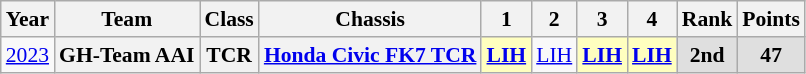<table class="wikitable" style="text-align:center; font-size:90%">
<tr>
<th>Year</th>
<th>Team</th>
<th>Class</th>
<th>Chassis</th>
<th>1</th>
<th>2</th>
<th>3</th>
<th>4</th>
<th>Rank</th>
<th>Points</th>
</tr>
<tr>
<td><a href='#'>2023</a></td>
<th>GH-Team AAI</th>
<th>TCR</th>
<th><a href='#'>Honda Civic FK7 TCR</a></th>
<th style="background:#ffffbf;"><a href='#'>LIH</a><br></th>
<td><a href='#'>LIH</a></td>
<th style="background:#ffffbf;"><a href='#'>LIH</a><br></th>
<th style="background:#ffffbf;"><a href='#'>LIH</a><br></th>
<th style="background:#dfdfdf;">2nd</th>
<th style="background:#dfdfdf;">47</th>
</tr>
</table>
